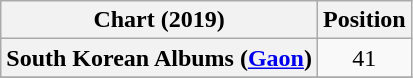<table class="wikitable plainrowheaders" style="text-align:center">
<tr>
<th scope="col">Chart (2019)</th>
<th scope="col">Position</th>
</tr>
<tr>
<th scope="row">South Korean Albums (<a href='#'>Gaon</a>)</th>
<td>41</td>
</tr>
<tr>
</tr>
</table>
